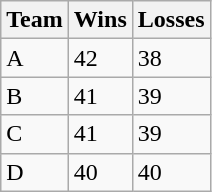<table class="wikitable">
<tr>
<th>Team</th>
<th>Wins</th>
<th>Losses</th>
</tr>
<tr>
<td>A</td>
<td>42</td>
<td>38</td>
</tr>
<tr>
<td>B</td>
<td>41</td>
<td>39</td>
</tr>
<tr>
<td>C</td>
<td>41</td>
<td>39</td>
</tr>
<tr>
<td>D</td>
<td>40</td>
<td>40</td>
</tr>
</table>
